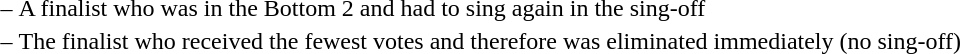<table>
<tr valign="top">
<td> –</td>
<td>A finalist who was in the Bottom 2 and had to sing again in the sing-off</td>
</tr>
<tr valign="top">
<td> –</td>
<td>The finalist who received the fewest votes and therefore was eliminated immediately (no sing-off)</td>
</tr>
<tr valign="top">
</tr>
</table>
